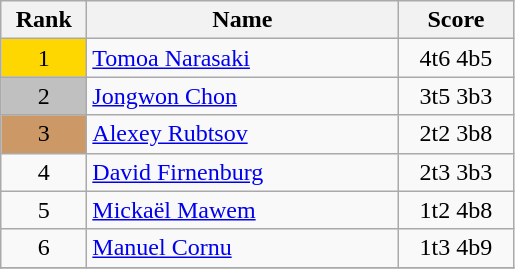<table class="wikitable">
<tr>
<th width = "50">Rank</th>
<th width = "200">Name</th>
<th width = "70">Score</th>
</tr>
<tr>
<td align="center" style="background: gold">1</td>
<td> <a href='#'>Tomoa Narasaki</a></td>
<td align="center">4t6 4b5</td>
</tr>
<tr>
<td align="center" style="background: silver">2</td>
<td> <a href='#'>Jongwon Chon</a></td>
<td align="center">3t5 3b3</td>
</tr>
<tr>
<td align="center" style="background: #cc9966">3</td>
<td> <a href='#'>Alexey Rubtsov</a></td>
<td align="center">2t2 3b8</td>
</tr>
<tr>
<td align="center">4</td>
<td> <a href='#'>David Firnenburg</a></td>
<td align="center">2t3 3b3</td>
</tr>
<tr>
<td align="center">5</td>
<td> <a href='#'>Mickaël Mawem</a></td>
<td align="center">1t2 4b8</td>
</tr>
<tr>
<td align="center">6</td>
<td> <a href='#'>Manuel Cornu</a></td>
<td align="center">1t3 4b9</td>
</tr>
<tr>
</tr>
</table>
